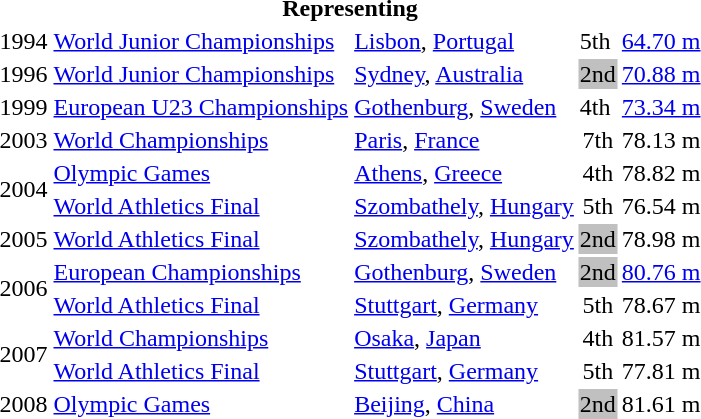<table>
<tr>
<th colspan="5">Representing </th>
</tr>
<tr>
<td>1994</td>
<td><a href='#'>World Junior Championships</a></td>
<td><a href='#'>Lisbon</a>, <a href='#'>Portugal</a></td>
<td>5th</td>
<td><a href='#'>64.70 m</a></td>
</tr>
<tr>
<td>1996</td>
<td><a href='#'>World Junior Championships</a></td>
<td><a href='#'>Sydney</a>, <a href='#'>Australia</a></td>
<td bgcolor=silver>2nd</td>
<td><a href='#'>70.88 m</a></td>
</tr>
<tr>
<td>1999</td>
<td><a href='#'>European U23 Championships</a></td>
<td><a href='#'>Gothenburg</a>, <a href='#'>Sweden</a></td>
<td>4th</td>
<td><a href='#'>73.34 m</a></td>
</tr>
<tr>
<td>2003</td>
<td><a href='#'>World Championships</a></td>
<td><a href='#'>Paris</a>, <a href='#'>France</a></td>
<td align="center">7th</td>
<td>78.13 m</td>
</tr>
<tr>
<td rowspan=2>2004</td>
<td><a href='#'>Olympic Games</a></td>
<td><a href='#'>Athens</a>, <a href='#'>Greece</a></td>
<td align="center">4th</td>
<td>78.82 m</td>
</tr>
<tr>
<td><a href='#'>World Athletics Final</a></td>
<td><a href='#'>Szombathely</a>, <a href='#'>Hungary</a></td>
<td align="center">5th</td>
<td>76.54 m</td>
</tr>
<tr>
<td rowspan=1>2005</td>
<td><a href='#'>World Athletics Final</a></td>
<td><a href='#'>Szombathely</a>, <a href='#'>Hungary</a></td>
<td bgcolor="silver">2nd</td>
<td>78.98 m</td>
</tr>
<tr>
<td rowspan=2>2006</td>
<td><a href='#'>European Championships</a></td>
<td><a href='#'>Gothenburg</a>, <a href='#'>Sweden</a></td>
<td bgcolor="silver">2nd</td>
<td><a href='#'>80.76 m</a></td>
</tr>
<tr>
<td><a href='#'>World Athletics Final</a></td>
<td><a href='#'>Stuttgart</a>, <a href='#'>Germany</a></td>
<td align="center">5th</td>
<td>78.67 m</td>
</tr>
<tr>
<td rowspan=2>2007</td>
<td><a href='#'>World Championships</a></td>
<td><a href='#'>Osaka</a>, <a href='#'>Japan</a></td>
<td align="center">4th</td>
<td>81.57 m</td>
</tr>
<tr>
<td><a href='#'>World Athletics Final</a></td>
<td><a href='#'>Stuttgart</a>, <a href='#'>Germany</a></td>
<td align="center">5th</td>
<td>77.81 m</td>
</tr>
<tr>
<td>2008</td>
<td><a href='#'>Olympic Games</a></td>
<td><a href='#'>Beijing</a>, <a href='#'>China</a></td>
<td bgcolor="silver">2nd</td>
<td>81.61 m </td>
</tr>
</table>
